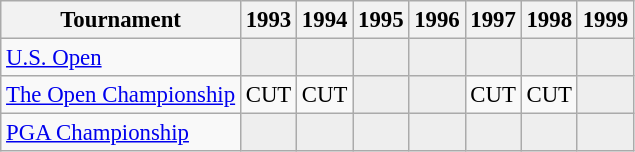<table class="wikitable" style="font-size:95%;text-align:center;">
<tr>
<th>Tournament</th>
<th>1993</th>
<th>1994</th>
<th>1995</th>
<th>1996</th>
<th>1997</th>
<th>1998</th>
<th>1999</th>
</tr>
<tr>
<td align=left><a href='#'>U.S. Open</a></td>
<td style="background:#eeeeee;"></td>
<td style="background:#eeeeee;"></td>
<td style="background:#eeeeee;"></td>
<td style="background:#eeeeee;"></td>
<td style="background:#eeeeee;"></td>
<td style="background:#eeeeee;"></td>
<td style="background:#eeeeee;"></td>
</tr>
<tr>
<td align=left><a href='#'>The Open Championship</a></td>
<td>CUT</td>
<td>CUT</td>
<td style="background:#eeeeee;"></td>
<td style="background:#eeeeee;"></td>
<td>CUT</td>
<td>CUT</td>
<td style="background:#eeeeee;"></td>
</tr>
<tr>
<td align=left><a href='#'>PGA Championship</a></td>
<td style="background:#eeeeee;"></td>
<td style="background:#eeeeee;"></td>
<td style="background:#eeeeee;"></td>
<td style="background:#eeeeee;"></td>
<td style="background:#eeeeee;"></td>
<td style="background:#eeeeee;"></td>
<td style="background:#eeeeee;"></td>
</tr>
</table>
